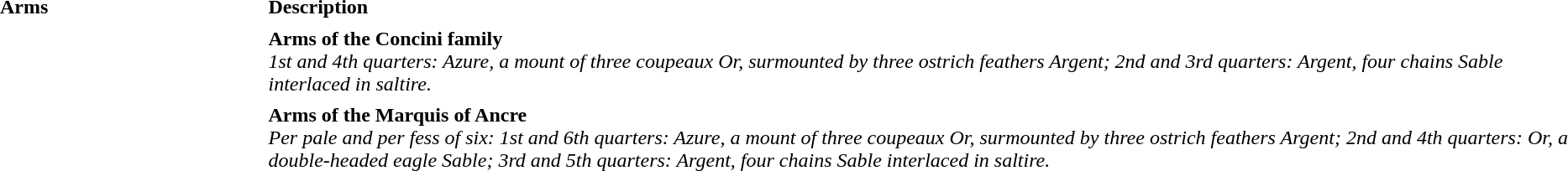<table width="100%" cellspacing="5" border="0">
<tr>
<td width="206"><strong>Arms</strong></td>
<td><strong>Description</strong></td>
</tr>
<tr valign="top">
<td align="center"></td>
<td><strong>Arms of the Concini family</strong><br><em>1st and 4th quarters: Azure, a mount of three coupeaux Or, surmounted by three ostrich feathers Argent; 2nd and 3rd quarters: Argent, four chains Sable interlaced in saltire.</em></td>
</tr>
<tr valign="top">
<td align="center"></td>
<td><strong>Arms of the Marquis of Ancre</strong><br><em>Per pale and per fess of six: 1st and 6th quarters: Azure, a mount of three coupeaux Or, surmounted by three ostrich feathers Argent; 2nd and 4th quarters: Or, a double-headed eagle Sable; 3rd and 5th quarters: Argent, four chains Sable interlaced in saltire.</em></td>
</tr>
</table>
